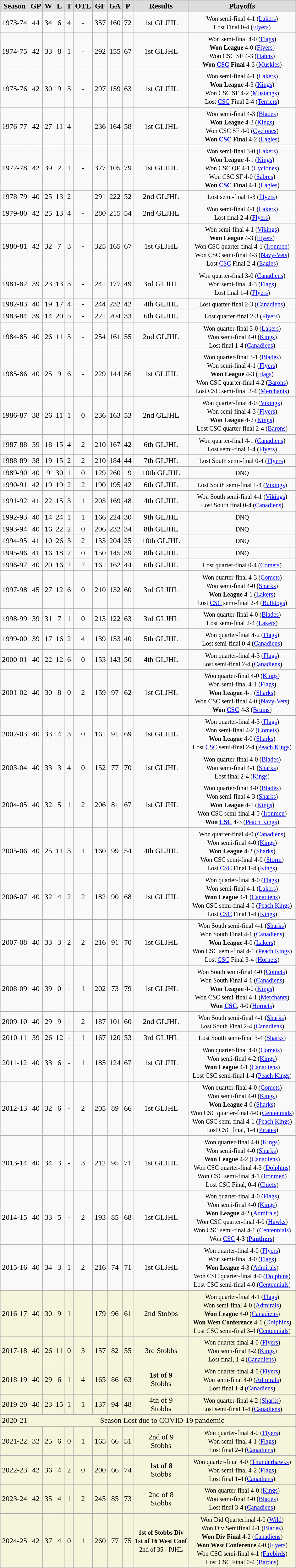<table class="wikitable">
<tr align="center"  bgcolor="#dddddd">
<td><strong>Season</strong></td>
<td><strong>GP</strong></td>
<td><strong>W</strong></td>
<td><strong>L</strong></td>
<td><strong>T</strong></td>
<td><strong>OTL</strong></td>
<td><strong>GF</strong></td>
<td><strong>GA</strong></td>
<td><strong>P</strong></td>
<td><strong>Results</strong></td>
<td><strong>Playoffs</strong></td>
</tr>
<tr align="center">
<td>1973-74</td>
<td>44</td>
<td>34</td>
<td>6</td>
<td>4</td>
<td>-</td>
<td>357</td>
<td>160</td>
<td>72</td>
<td>1st GLJHL</td>
<td><small>Won semi-final 4-1 (<a href='#'>Lakers</a>)<br>Lost Final 0-4 (<a href='#'>Flyers</a>)</small></td>
</tr>
<tr align="center">
<td>1974-75</td>
<td>42</td>
<td>33</td>
<td>8</td>
<td>1</td>
<td>-</td>
<td>292</td>
<td>155</td>
<td>67</td>
<td>1st GLJHL</td>
<td><small>Won semi-final 4-0 (<a href='#'>Flags</a>)<br> <strong>Won League</strong> 4-0 (<a href='#'>Flyers</a>)<br>Won CSC SF 4-3 (<a href='#'>Hahns</a>)<br><strong>Won <a href='#'>CSC</a> Final</strong> 4-3 (<a href='#'>Muskies</a>)</small></td>
</tr>
<tr align="center">
<td>1975-76</td>
<td>42</td>
<td>30</td>
<td>9</td>
<td>3</td>
<td>-</td>
<td>297</td>
<td>159</td>
<td>63</td>
<td>1st GLJHL</td>
<td><small>Won semi-final 4-1 (<a href='#'>Lakers</a>)<br> <strong>Won League</strong> 4-3 (<a href='#'>Kings</a>)<br>Won CSC SF 4-2 (<a href='#'>Mustangs</a>)<br>Lost <a href='#'>CSC</a> Final 2-4 (<a href='#'>Terriers</a>)</small></td>
</tr>
<tr align="center">
<td>1976-77</td>
<td>42</td>
<td>27</td>
<td>11</td>
<td>4</td>
<td>-</td>
<td>236</td>
<td>164</td>
<td>58</td>
<td>1st GLJHL</td>
<td><small>Won semi-final 4-3 (<a href='#'>Blades</a>)<br><strong>Won League</strong> 4-3 (<a href='#'>Kings</a>)<br>Won CSC SF 4-0 (<a href='#'>Cyclones</a>)<br><strong>Won <a href='#'>CSC</a> Final</strong> 4-2 (<a href='#'>Eagles</a>)</small></td>
</tr>
<tr align="center">
<td>1977-78</td>
<td>42</td>
<td>39</td>
<td>2</td>
<td>1</td>
<td>-</td>
<td>377</td>
<td>105</td>
<td>79</td>
<td>1st GLJHL</td>
<td><small>Won semi-final 3-0 (<a href='#'>Lakers</a>)<br><strong>Won League</strong> 4-1 (<a href='#'>Kings</a>)<br>Won CSC QF 4-1 (<a href='#'>Cyclones</a>)<br>Won CSC SF 4-0 (<a href='#'>Sabres</a>)<br><strong>Won <a href='#'>CSC</a> Final</strong> 4-1 (<a href='#'>Eagles</a>)</small></td>
</tr>
<tr align="center">
<td>1978-79</td>
<td>40</td>
<td>25</td>
<td>13</td>
<td>2</td>
<td>-</td>
<td>291</td>
<td>222</td>
<td>52</td>
<td>2nd GLJHL</td>
<td><small>Lost semi-final 1-3 (<a href='#'>Flyers</a>)</small></td>
</tr>
<tr align="center">
<td>1979-80</td>
<td>42</td>
<td>25</td>
<td>13</td>
<td>4</td>
<td>-</td>
<td>280</td>
<td>215</td>
<td>54</td>
<td>2nd GLJHL</td>
<td><small>Won semi-final 4-1 (<a href='#'>Lakers</a>)<br>Lost final 2-4 (<a href='#'>Flyers</a>)</small></td>
</tr>
<tr align="center">
<td>1980-81</td>
<td>42</td>
<td>32</td>
<td>7</td>
<td>3</td>
<td>-</td>
<td>325</td>
<td>165</td>
<td>67</td>
<td>1st GLJHL</td>
<td><small>Won semi-final 4-1 (<a href='#'>Vikings</a>)<br><strong>Won League</strong> 4-3 (<a href='#'>Flyers</a>)<br>Won CSC quarter-final 4-1 (<a href='#'>Ironmen</a>)<br>Won CSC semi-final 4-3 (<a href='#'>Navy-Vets</a>)<br>Lost <a href='#'>CSC</a> Final 2-4 (<a href='#'>Eagles</a>)</small></td>
</tr>
<tr align="center">
<td>1981-82</td>
<td>39</td>
<td>23</td>
<td>13</td>
<td>3</td>
<td>-</td>
<td>241</td>
<td>177</td>
<td>49</td>
<td>3rd GLJHL</td>
<td><small>Won quarter-final 3-0 (<a href='#'>Canadiens</a>)<br>Won semi-final 4-3 (<a href='#'>Flags</a>)<br>Lost final 1-4 (<a href='#'>Flyers</a>)</small></td>
</tr>
<tr align="center">
<td>1982-83</td>
<td>40</td>
<td>19</td>
<td>17</td>
<td>4</td>
<td>-</td>
<td>244</td>
<td>232</td>
<td>42</td>
<td>4th GLJHL</td>
<td><small>Lost quarter-final 2-3 (<a href='#'>Canadiens</a>)</small></td>
</tr>
<tr align="center">
<td>1983-84</td>
<td>39</td>
<td>14</td>
<td>20</td>
<td>5</td>
<td>-</td>
<td>221</td>
<td>204</td>
<td>33</td>
<td>6th GLJHL</td>
<td><small>Lost quarter-final 2-3 (<a href='#'>Flyers</a>)</small></td>
</tr>
<tr align="center">
<td>1984-85</td>
<td>40</td>
<td>26</td>
<td>11</td>
<td>3</td>
<td>-</td>
<td>254</td>
<td>161</td>
<td>55</td>
<td>2nd GLJHL</td>
<td><small>Won quarter-final 3-0 (<a href='#'>Lakers</a>)<br>Won semi-final 4-0 (<a href='#'>Kings</a>)<br>Lost final 1-4 (<a href='#'>Canadiens</a>)</small></td>
</tr>
<tr align="center">
<td>1985-86</td>
<td>40</td>
<td>25</td>
<td>9</td>
<td>6</td>
<td>-</td>
<td>229</td>
<td>144</td>
<td>56</td>
<td>1st GLJHL</td>
<td><small>Won quarter-final 3-1 (<a href='#'>Blades</a>)<br>Won semi-final 4-1 (<a href='#'>Flyers</a>)<br><strong>Won League</strong> 4-3 (<a href='#'>Flags</a>)<br>Won CSC quarter-final 4-2 (<a href='#'>Barons</a>)<br>Lost CSC semi-final 2-4 (<a href='#'>Merchants</a>)</small></td>
</tr>
<tr align="center">
<td>1986-87</td>
<td>38</td>
<td>26</td>
<td>11</td>
<td>1</td>
<td>0</td>
<td>236</td>
<td>163</td>
<td>53</td>
<td>2nd GLJHL</td>
<td><small>Won quarter-final 4-0 (<a href='#'>Vikings</a>)<br>Won semi-final 4-3 (<a href='#'>Flyers</a>)<br><strong>Won League</strong> 4-2 (<a href='#'>Kings</a>)<br>Lost CSC quarter-final 2-4 (<a href='#'>Barons</a>)</small></td>
</tr>
<tr align="center">
<td>1987-88</td>
<td>39</td>
<td>18</td>
<td>15</td>
<td>4</td>
<td>2</td>
<td>210</td>
<td>167</td>
<td>42</td>
<td>6th GLJHL</td>
<td><small>Won quarter-final 4-1 (<a href='#'>Canadiens</a>)<br>Lost semi-final 1-4 (<a href='#'>Flyers</a>)</small></td>
</tr>
<tr align="center">
<td>1988-89</td>
<td>38</td>
<td>19</td>
<td>15</td>
<td>2</td>
<td>2</td>
<td>210</td>
<td>184</td>
<td>44</td>
<td>7th GLJHL</td>
<td><small>Lost South semi-final 0-4 (<a href='#'>Flyers</a>)</small></td>
</tr>
<tr align="center">
<td>1989-90</td>
<td>40</td>
<td>9</td>
<td>30</td>
<td>1</td>
<td>0</td>
<td>129</td>
<td>260</td>
<td>19</td>
<td>10th GLJHL</td>
<td><small>DNQ</small></td>
</tr>
<tr align="center">
<td>1990-91</td>
<td>42</td>
<td>19</td>
<td>19</td>
<td>2</td>
<td>2</td>
<td>190</td>
<td>195</td>
<td>42</td>
<td>6th GLJHL</td>
<td><small>Lost South semi-final 1-4 (<a href='#'>Vikings</a>)</small></td>
</tr>
<tr align="center">
<td>1991-92</td>
<td>41</td>
<td>22</td>
<td>15</td>
<td>3</td>
<td>1</td>
<td>203</td>
<td>169</td>
<td>48</td>
<td>4th GLJHL</td>
<td><small>Won South semi-final 4-1 (<a href='#'>Vikings</a>)<br>Lost South final 0-4 (<a href='#'>Canadiens</a>)</small></td>
</tr>
<tr align="center">
<td>1992-93</td>
<td>40</td>
<td>14</td>
<td>24</td>
<td>1</td>
<td>1</td>
<td>166</td>
<td>224</td>
<td>30</td>
<td>9th GLJHL</td>
<td><small>DNQ</small></td>
</tr>
<tr align="center">
<td>1993-94</td>
<td>40</td>
<td>16</td>
<td>22</td>
<td>2</td>
<td>0</td>
<td>206</td>
<td>232</td>
<td>34</td>
<td>8th GLJHL</td>
<td><small>DNQ</small></td>
</tr>
<tr align="center">
<td>1994-95</td>
<td>41</td>
<td>10</td>
<td>26</td>
<td>3</td>
<td>2</td>
<td>133</td>
<td>204</td>
<td>25</td>
<td>10th GLJHL</td>
<td><small>DNQ</small></td>
</tr>
<tr align="center">
<td>1995-96</td>
<td>41</td>
<td>16</td>
<td>18</td>
<td>7</td>
<td>0</td>
<td>150</td>
<td>145</td>
<td>39</td>
<td>8th GLJHL</td>
<td><small>DNQ</small></td>
</tr>
<tr align="center">
<td>1996-97</td>
<td>40</td>
<td>20</td>
<td>16</td>
<td>2</td>
<td>2</td>
<td>161</td>
<td>162</td>
<td>44</td>
<td>6th GLJHL</td>
<td><small>Lost quarter-final 0-4 (<a href='#'>Comets</a>)</small></td>
</tr>
<tr align="center">
<td>1997-98</td>
<td>45</td>
<td>27</td>
<td>12</td>
<td>6</td>
<td>0</td>
<td>210</td>
<td>132</td>
<td>60</td>
<td>3rd GLJHL</td>
<td><small>Won quarter-final 4-3 (<a href='#'>Comets</a>)<br>Won semi-final 4-0 (<a href='#'>Sharks</a>)<br><strong>Won League</strong> 4-1 (<a href='#'>Lakers</a>)<br>Lost <a href='#'>CSC</a> semi-final 2-4 (<a href='#'>Bulldogs</a>)</small></td>
</tr>
<tr align="center">
<td>1998-99</td>
<td>39</td>
<td>31</td>
<td>7</td>
<td>1</td>
<td>0</td>
<td>213</td>
<td>122</td>
<td>63</td>
<td>3rd GLJHL</td>
<td><small>Won quarter-final 4-0 (<a href='#'>Blades</a>)<br>Lost semi-final 2-4 (<a href='#'>Lakers</a>)</small></td>
</tr>
<tr align="center">
<td>1999-00</td>
<td>39</td>
<td>17</td>
<td>16</td>
<td>2</td>
<td>4</td>
<td>139</td>
<td>153</td>
<td>40</td>
<td>5th GLJHL</td>
<td><small>Won quarter-final 4-2 (<a href='#'>Flags</a>)<br>Lost semi-final 0-4 (<a href='#'>Canadiens</a>)</small></td>
</tr>
<tr align="center">
<td>2000-01</td>
<td>40</td>
<td>22</td>
<td>12</td>
<td>6</td>
<td>0</td>
<td>153</td>
<td>143</td>
<td>50</td>
<td>4th GLJHL</td>
<td><small>Won quarter-final 4-3 (<a href='#'>Flags</a>)<br>Lost semi-final 2-4 (<a href='#'>Canadiens</a>)</small></td>
</tr>
<tr align="center">
<td>2001-02</td>
<td>40</td>
<td>30</td>
<td>8</td>
<td>0</td>
<td>2</td>
<td>159</td>
<td>97</td>
<td>62</td>
<td>1st GLJHL</td>
<td><small>Won quarter-final 4-0 (<a href='#'>Kings</a>)<br>Won semi-final 4-1 (<a href='#'>Flags</a>)<br><strong>Won League</strong> 4-1 (<a href='#'>Sharks</a>)<br>Won CSC semi-final 4-0 (<a href='#'>Navy-Vets</a>)<br><strong>Won <a href='#'>CSC</a></strong> 4-3 (<a href='#'>Bruins</a>)</small></td>
</tr>
<tr align="center">
<td>2002-03</td>
<td>40</td>
<td>33</td>
<td>4</td>
<td>3</td>
<td>0</td>
<td>161</td>
<td>91</td>
<td>69</td>
<td>1st GLJHL</td>
<td><small>Won quarter-final 4-3 (<a href='#'>Flags</a>)<br>Won semi-final 4-2 (<a href='#'>Comets</a>)<br><strong>Won League</strong> 4-0 (<a href='#'>Sharks</a>)<br>Lost <a href='#'>CSC</a> semi-final 2-4 (<a href='#'>Peach Kings</a>)</small></td>
</tr>
<tr align="center">
<td>2003-04</td>
<td>40</td>
<td>33</td>
<td>3</td>
<td>4</td>
<td>0</td>
<td>152</td>
<td>77</td>
<td>70</td>
<td>1st GLJHL</td>
<td><small>Won quarter-final 4-0 (<a href='#'>Blades</a>)<br>Won semi-final 4-1 (<a href='#'>Sharks</a>)<br>Lost final 2-4 (<a href='#'>Kings</a>)</small></td>
</tr>
<tr align="center">
<td>2004-05</td>
<td>40</td>
<td>32</td>
<td>5</td>
<td>1</td>
<td>2</td>
<td>206</td>
<td>81</td>
<td>67</td>
<td>1st GLJHL</td>
<td><small>Won quarter-final 4-0 (<a href='#'>Blades</a>)<br>Won semi-final 4-3 (<a href='#'>Sharks</a>)<br><strong>Won League</strong> 4-1 (<a href='#'>Kings</a>)<br>Won CSC semi-final 4-0 (<a href='#'>Ironmen</a>)<br><strong>Won <a href='#'>CSC</a></strong> 4-3 (<a href='#'>Peach Kings</a>)</small></td>
</tr>
<tr align="center">
<td>2005-06</td>
<td>40</td>
<td>25</td>
<td>11</td>
<td>3</td>
<td>1</td>
<td>160</td>
<td>99</td>
<td>54</td>
<td>4th GLJHL</td>
<td><small>Won quarter-final 4-0 (<a href='#'>Canadiens</a>)<br>Won semi-final 4-0 (<a href='#'>Kings</a>)<br><strong>Won League</strong> 4-2 (<a href='#'>Sharks</a>)<br>Won CSC semi-final 4-0 (<a href='#'>Storm</a>)<br>Lost <a href='#'>CSC</a> Final 1-4 (<a href='#'>Kings</a>)</small></td>
</tr>
<tr align="center">
<td>2006-07</td>
<td>40</td>
<td>32</td>
<td>4</td>
<td>2</td>
<td>2</td>
<td>182</td>
<td>90</td>
<td>68</td>
<td>1st GLJHL</td>
<td><small>Won quarter-final 4-0 (<a href='#'>Flags</a>)<br>Won semi-final 4-1 (<a href='#'>Lakers</a>)<br><strong>Won League</strong> 4-1 (<a href='#'>Canadiens</a>)<br>Won CSC semi-final 4-0 (<a href='#'>Peach Kings</a>)<br>Lost <a href='#'>CSC</a> Final 1-4 (<a href='#'>Kings</a>)</small></td>
</tr>
<tr align="center">
<td>2007-08</td>
<td>40</td>
<td>33</td>
<td>3</td>
<td>2</td>
<td>2</td>
<td>216</td>
<td>91</td>
<td>70</td>
<td>1st GLJHL</td>
<td><small>Won South semi-final 4-1 (<a href='#'>Sharks</a>)<br>Won South Final 4-1 (<a href='#'>Canadiens</a>)<br><strong>Won League</strong> 4-0 (<a href='#'>Lakers</a>)<br>Won CSC semi-final 4-1 (<a href='#'>Peach Kings</a>)<br>Lost <a href='#'>CSC</a> Final 3-4 (<a href='#'>Hornets</a>)</small></td>
</tr>
<tr align="center">
<td>2008-09</td>
<td>40</td>
<td>39</td>
<td>0</td>
<td>-</td>
<td>1</td>
<td>202</td>
<td>73</td>
<td>79</td>
<td>1st GLJHL</td>
<td><small>Won South semi-final 4-0 (<a href='#'>Comets</a>)<br>Won South Final 4-1 (<a href='#'>Canadiens</a>)<br><strong>Won League</strong> 4-0 (<a href='#'>Kings</a>)<br>Won CSC semi-final 4-1 (<a href='#'>Merchants</a>)<br><strong>Won <a href='#'>CSC</a></strong>, 4-0 (<a href='#'>Hornets</a>)</small></td>
</tr>
<tr align="center">
<td>2009-10</td>
<td>40</td>
<td>29</td>
<td>9</td>
<td>-</td>
<td>2</td>
<td>187</td>
<td>101</td>
<td>60</td>
<td>2nd GLJHL</td>
<td><small>Won South semi-final 4-1 (<a href='#'>Sharks</a>)<br>Lost South Final 2-4 (<a href='#'>Canadiens</a>)</small></td>
</tr>
<tr align="center">
<td>2010-11</td>
<td>39</td>
<td>26</td>
<td>12</td>
<td>-</td>
<td>1</td>
<td>167</td>
<td>120</td>
<td>53</td>
<td>3rd GLJHL</td>
<td><small>Lost South semi-final 3-4 (<a href='#'>Sharks</a>)</small></td>
</tr>
<tr align="center">
<td>2011-12</td>
<td>40</td>
<td>33</td>
<td>6</td>
<td>-</td>
<td>1</td>
<td>185</td>
<td>124</td>
<td>67</td>
<td>1st GLJHL</td>
<td><small>Won quarter-final 4-0 (<a href='#'>Comets</a>)<br>Won semi-final 4-2 (<a href='#'>Kings</a>)<br><strong>Won League</strong> 4-1 (<a href='#'>Canadiens</a>)<br>Lost CSC semi-final 1-4 (<a href='#'>Peach Kings</a>)</small></td>
</tr>
<tr align="center">
<td>2012-13</td>
<td>40</td>
<td>32</td>
<td>6</td>
<td>-</td>
<td>2</td>
<td>205</td>
<td>89</td>
<td>66</td>
<td>1st GLJHL</td>
<td><small>Won quarter-final 4-0 (<a href='#'>Comets</a>)<br>Won semi-final 4-0 (<a href='#'>Kings</a>)<br><strong>Won League</strong> 4-0 (<a href='#'>Sharks</a>)<br>Won CSC quarter-final 4-0 (<a href='#'>Centennials</a>)<br>Won CSC semi-final 4-1 (<a href='#'>Peach Kings</a>)<br>Lost CSC final, 1-4 (<a href='#'>Pirates</a>)</small></td>
</tr>
<tr align="center">
<td>2013-14</td>
<td>40</td>
<td>34</td>
<td>3</td>
<td>-</td>
<td>3</td>
<td>212</td>
<td>95</td>
<td>71</td>
<td>1st GLJHL</td>
<td><small>Won quarter-final 4-0 (<a href='#'>Kings</a>)<br>Won semi-final 4-0 (<a href='#'>Sharks</a>)<br><strong>Won League</strong> 4-2 (<a href='#'>Canadiens</a>)<br>Won CSC quarter-final 4-3 (<a href='#'>Dolphins</a>)<br>Won CSC semi-final 4-1 (<a href='#'>Ironmen</a>)<br>Lost CSC Final, 0-4 (<a href='#'>Chiefs</a>)</small></td>
</tr>
<tr align="center">
<td>2014-15</td>
<td>40</td>
<td>33</td>
<td>5</td>
<td>-</td>
<td>2</td>
<td>193</td>
<td>85</td>
<td>68</td>
<td>1st GLJHL</td>
<td><small>Won quarter-final 4-0 (<a href='#'>Flags</a>)<br>Won semi-final 4-0 (<a href='#'>Kings</a>)<br><strong>Won League</strong> 4-2 (<a href='#'>Admirals</a>)<br>Won CSC quarter-final 4-0 (<a href='#'>Hawks</a>)<br>Won CSC semi-final 4-1 (<a href='#'>Centennials</a>)<br>Won <a href='#'>CSC</a><strong> 4-3 (<a href='#'>Panthers</a>)</strong></small></td>
</tr>
<tr align="center">
<td>2015-16</td>
<td>40</td>
<td>34</td>
<td>3</td>
<td>1</td>
<td>2</td>
<td>216</td>
<td>74</td>
<td>71</td>
<td>1st GLJHL</td>
<td><small>Won quarter-final 4-0 (<a href='#'>Flyers</a>)<br>Won semi-final 4-0 (<a href='#'>Flags</a>)<br><strong>Won League</strong> 4-3 (<a href='#'>Admirals</a>)<br>Won CSC quarter-final 4-0 (<a href='#'>Dolphins</a>)<br>Lost CSC semi-final 4-0 (<a href='#'>Centennials</a>)</small></td>
</tr>
<tr align="center" bgcolor="beige">
<td>2016-17</td>
<td>40</td>
<td>30</td>
<td>9</td>
<td>1</td>
<td>-</td>
<td>179</td>
<td>96</td>
<td>61</td>
<td>2nd Stobbs</td>
<td><small>Won quarter-final 4-1 (<a href='#'>Flags</a>)<br>Won semi-final 4-0 (<a href='#'>Admirals</a>)<br><strong>Won League</strong> 4-0 (<a href='#'>Canadiens</a>)<br><strong>Won West Conference</strong> 4-1 (<a href='#'>Dolphins</a>)<br>Lost CSC semi-final 3-4 (<a href='#'>Centennials</a>)</small></td>
</tr>
<tr align="center" bgcolor="beige">
<td>2017-18</td>
<td>40</td>
<td>26</td>
<td>11</td>
<td>0</td>
<td>3</td>
<td>157</td>
<td>82</td>
<td>55</td>
<td>3rd Stobbs</td>
<td><small>Won quarter-final 4-0 (<a href='#'>Flyers</a>)<br>Won semi-final 4-2 (<a href='#'>Kings</a>)<br>Lost final, 1-4 (<a href='#'>Canadiens</a>)</small></td>
</tr>
<tr align="center" bgcolor="beige">
<td>2018-19</td>
<td>40</td>
<td>29</td>
<td>6</td>
<td>1</td>
<td>4</td>
<td>165</td>
<td>86</td>
<td>63</td>
<td><strong>1st of 9</strong><br>Stobbs</td>
<td><small>Won quarter-final 4-0 (<a href='#'>Flyers</a>)<br>Won semi-final 4-0 (<a href='#'>Admirals</a>)<br>Lost final 1-4 (<a href='#'>Canadiens</a>)</small></td>
</tr>
<tr align="center" bgcolor="beige">
<td>2019-20</td>
<td>40</td>
<td>23</td>
<td>15</td>
<td>1</td>
<td>1</td>
<td>137</td>
<td>94</td>
<td>48</td>
<td>4th of 9<br>Stobbs</td>
<td><small>Won quarter-final 4-2 (<a href='#'>Sharks</a>)<br>Lost semi-final 1-4 (<a href='#'>Canadiens</a>)</small></td>
</tr>
<tr align="center" bgcolor="beige">
<td>2020-21</td>
<td colspan="10">Season Lost due to COVID-19 pandemic</td>
</tr>
<tr align="center" bgcolor="beige">
<td>2021-22</td>
<td>32</td>
<td>25</td>
<td>6</td>
<td>0</td>
<td>1</td>
<td>165</td>
<td>66</td>
<td>51</td>
<td>2nd of 9<br>Stobbs</td>
<td><small>Won quarter-final 4-0 (<a href='#'>Flyers</a>)<br>Won semi-final 4-1 (<a href='#'>Flags</a>)<br> Lost final 2-4 (<a href='#'>Canadiens</a>)</small></td>
</tr>
<tr align="center" bgcolor="beige">
<td>2022-23</td>
<td>42</td>
<td>36</td>
<td>4</td>
<td>2</td>
<td>0</td>
<td>200</td>
<td>66</td>
<td>74</td>
<td><strong>1st of 8</strong><br>Stobbs</td>
<td><small>Won quarter-final 4-0 (<a href='#'>Thunderhawks</a>)<br>Won semi-final 4-2 (<a href='#'>Flags</a>)<br> Lost final 1-4 (<a href='#'>Canadiens</a>)</small></td>
</tr>
<tr align="center" bgcolor="beige">
<td>2023-24</td>
<td>42</td>
<td>35</td>
<td>4</td>
<td>1</td>
<td>2</td>
<td>245</td>
<td>85</td>
<td>73</td>
<td>2nd of 8<br>Stobbs</td>
<td><small>Won quarter-final 4-0 (<a href='#'>Kings</a>)<br>Won semi-final 4-0 (<a href='#'>Blades</a>)<br>Lost final 3-4 (<a href='#'>Canadiens</a>)</small></td>
</tr>
<tr align="center" bgcolor="beige">
<td>2024-25</td>
<td>42</td>
<td>37</td>
<td>4</td>
<td>0</td>
<td>1</td>
<td>260</td>
<td>77</td>
<td>75</td>
<td><small><strong>1st of Stobbs Div</strong><br><strong>1st of 16 West Conf</strong><br>2nd of 35 - PJHL</small></td>
<td><small>Won Did Quarterfinal 4-0 (<a href='#'>Wild</a>)<br>Won Div Semifinal 4-1 (<a href='#'>Blades</a>)<br><strong>Won Div Final</strong> 4-2 (<a href='#'>Canadiens</a>)<br><strong>Won West Conference</strong> 4-0 (<a href='#'>Flyers</a>)<br>Won CSC semi-final 4-1 (<a href='#'>Firebirds</a>)<br>Lost CSC Final 0-4 (<a href='#'>Barons</a>)</small></td>
</tr>
</table>
